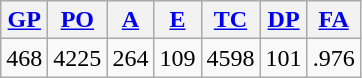<table class="wikitable">
<tr>
<th><a href='#'>GP</a></th>
<th><a href='#'>PO</a></th>
<th><a href='#'>A</a></th>
<th><a href='#'>E</a></th>
<th><a href='#'>TC</a></th>
<th><a href='#'>DP</a></th>
<th><a href='#'>FA</a></th>
</tr>
<tr align=center>
<td>468</td>
<td>4225</td>
<td>264</td>
<td>109</td>
<td>4598</td>
<td>101</td>
<td>.976</td>
</tr>
</table>
